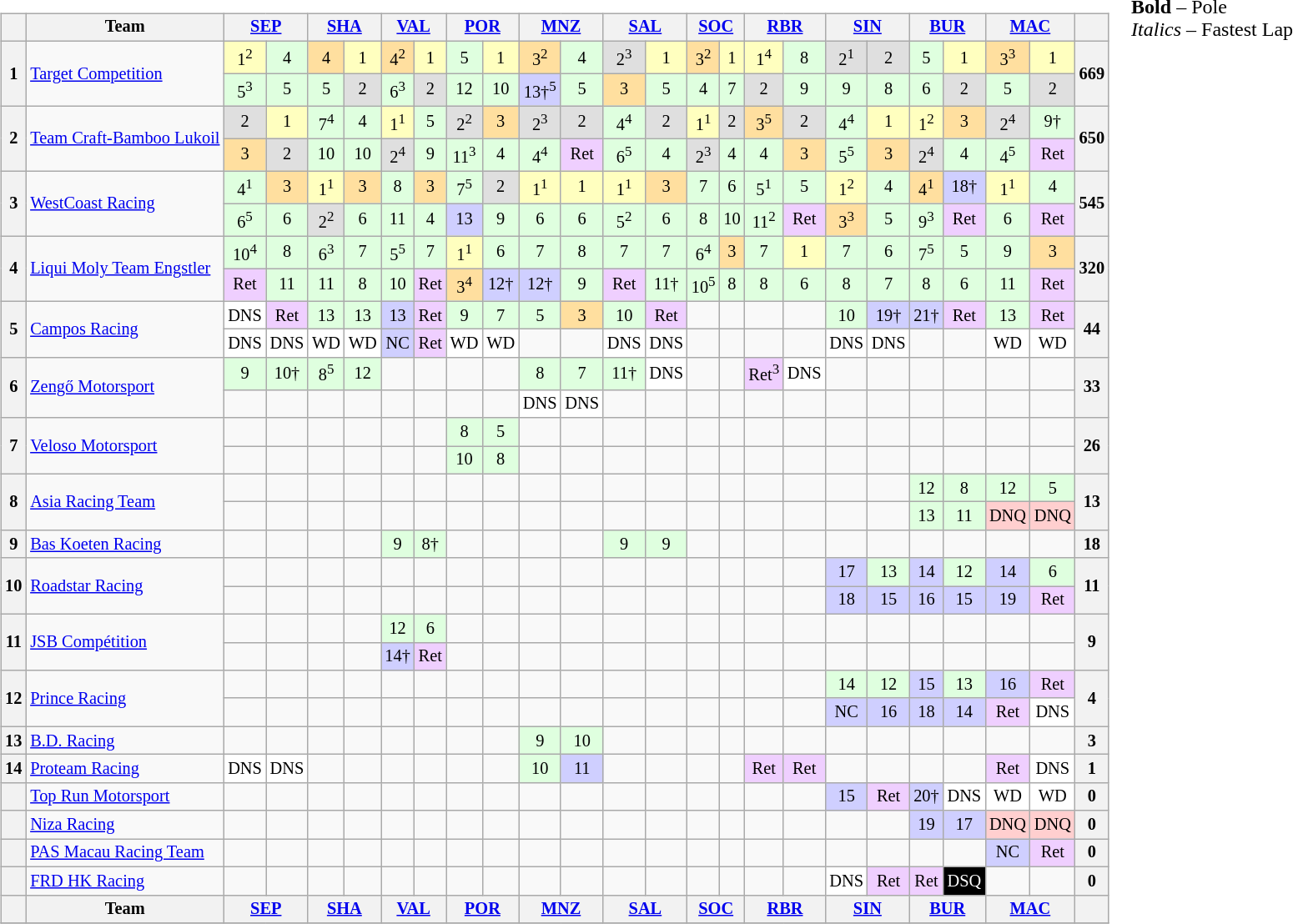<table>
<tr>
<td valign="top"><br><table align=left| class="wikitable" style="font-size: 85%; text-align: center">
<tr valign="top">
<th valign=middle></th>
<th valign=middle>Team</th>
<th colspan=2><a href='#'>SEP</a><br></th>
<th colspan=2><a href='#'>SHA</a><br></th>
<th colspan=2><a href='#'>VAL</a><br></th>
<th colspan=2><a href='#'>POR</a><br></th>
<th colspan=2><a href='#'>MNZ</a><br></th>
<th colspan=2><a href='#'>SAL</a><br></th>
<th colspan=2><a href='#'>SOC</a><br></th>
<th colspan=2><a href='#'>RBR</a><br></th>
<th colspan=2><a href='#'>SIN</a><br></th>
<th colspan=2><a href='#'>BUR</a><br></th>
<th colspan=2><a href='#'>MAC</a><br></th>
<th valign=middle>  </th>
</tr>
<tr>
<th rowspan=2>1</th>
<td rowspan=2 align=left> <a href='#'>Target Competition</a></td>
<td style="background:#ffffbf;">1<sup>2</sup></td>
<td style="background:#dfffdf;">4</td>
<td style="background:#ffdf9f;">4</td>
<td style="background:#ffffbf;">1</td>
<td style="background:#ffdf9f;">4<sup>2</sup></td>
<td style="background:#ffffbf;">1</td>
<td style="background:#dfffdf;">5</td>
<td style="background:#ffffbf;">1</td>
<td style="background:#ffdf9f;">3<sup>2</sup></td>
<td style="background:#dfffdf;">4</td>
<td style="background:#dfdfdf;">2<sup>3</sup></td>
<td style="background:#ffffbf;">1</td>
<td style="background:#ffdf9f;">3<sup>2</sup></td>
<td style="background:#ffffbf;">1</td>
<td style="background:#ffffbf;">1<sup>4</sup></td>
<td style="background:#dfffdf;">8</td>
<td style="background:#dfdfdf;">2<sup>1</sup></td>
<td style="background:#dfdfdf;">2</td>
<td style="background:#dfffdf;">5</td>
<td style="background:#ffffbf;">1</td>
<td style="background:#ffdf9f;">3<sup>3</sup></td>
<td style="background:#ffffbf;">1</td>
<th rowspan=2>669</th>
</tr>
<tr>
<td style="background:#dfffdf;">5<sup>3</sup></td>
<td style="background:#dfffdf;">5</td>
<td style="background:#dfffdf;">5</td>
<td style="background:#dfdfdf;">2</td>
<td style="background:#dfffdf;">6<sup>3</sup></td>
<td style="background:#dfdfdf;">2</td>
<td style="background:#dfffdf;">12</td>
<td style="background:#dfffdf;">10</td>
<td style="background:#cfcfff;">13†<sup>5</sup></td>
<td style="background:#dfffdf;">5</td>
<td style="background:#ffdf9f;">3</td>
<td style="background:#dfffdf;">5</td>
<td style="background:#dfffdf;">4</td>
<td style="background:#dfffdf;">7</td>
<td style="background:#dfdfdf;">2</td>
<td style="background:#dfffdf;">9</td>
<td style="background:#dfffdf;">9</td>
<td style="background:#dfffdf;">8</td>
<td style="background:#dfffdf;">6</td>
<td style="background:#dfdfdf;">2</td>
<td style="background:#dfffdf;">5</td>
<td style="background:#dfdfdf;">2</td>
</tr>
<tr>
<th rowspan=2>2</th>
<td rowspan=2 align=left> <a href='#'>Team Craft-Bamboo Lukoil</a></td>
<td style="background:#dfdfdf;">2</td>
<td style="background:#ffffbf;">1</td>
<td style="background:#dfffdf;">7<sup>4</sup></td>
<td style="background:#dfffdf;">4</td>
<td style="background:#ffffbf;">1<sup>1</sup></td>
<td style="background:#dfffdf;">5</td>
<td style="background:#dfdfdf;">2<sup>2</sup></td>
<td style="background:#ffdf9f;">3</td>
<td style="background:#dfdfdf;">2<sup>3</sup></td>
<td style="background:#dfdfdf;">2</td>
<td style="background:#dfffdf;">4<sup>4</sup></td>
<td style="background:#dfdfdf;">2</td>
<td style="background:#ffffbf;">1<sup>1</sup></td>
<td style="background:#dfdfdf;">2</td>
<td style="background:#ffdf9f;">3<sup>5</sup></td>
<td style="background:#dfdfdf;">2</td>
<td style="background:#dfffdf;">4<sup>4</sup></td>
<td style="background:#ffffbf;">1</td>
<td style="background:#ffffbf;">1<sup>2</sup></td>
<td style="background:#ffdf9f;">3</td>
<td style="background:#dfdfdf;">2<sup>4</sup></td>
<td style="background:#dfffdf;">9†</td>
<th rowspan=2>650</th>
</tr>
<tr>
<td style="background:#ffdf9f;">3</td>
<td style="background:#dfdfdf;">2</td>
<td style="background:#dfffdf;">10</td>
<td style="background:#dfffdf;">10</td>
<td style="background:#dfdfdf;">2<sup>4</sup></td>
<td style="background:#dfffdf;">9</td>
<td style="background:#dfffdf;">11<sup>3</sup></td>
<td style="background:#dfffdf;">4</td>
<td style="background:#dfffdf;">4<sup>4</sup></td>
<td style="background:#efcfff;">Ret</td>
<td style="background:#dfffdf;">6<sup>5</sup></td>
<td style="background:#dfffdf;">4</td>
<td style="background:#dfdfdf;">2<sup>3</sup></td>
<td style="background:#dfffdf;">4</td>
<td style="background:#dfffdf;">4</td>
<td style="background:#ffdf9f;">3</td>
<td style="background:#dfffdf;">5<sup>5</sup></td>
<td style="background:#ffdf9f;">3</td>
<td style="background:#dfdfdf;">2<sup>4</sup></td>
<td style="background:#dfffdf;">4</td>
<td style="background:#dfffdf;">4<sup>5</sup></td>
<td style="background:#efcfff;">Ret</td>
</tr>
<tr>
<th rowspan=2>3</th>
<td rowspan=2 align=left> <a href='#'>WestCoast Racing</a></td>
<td style="background:#dfffdf;">4<sup>1</sup></td>
<td style="background:#ffdf9f;">3</td>
<td style="background:#ffffbf;">1<sup>1</sup></td>
<td style="background:#ffdf9f;">3</td>
<td style="background:#dfffdf;">8</td>
<td style="background:#ffdf9f;">3</td>
<td style="background:#dfffdf;">7<sup>5</sup></td>
<td style="background:#dfdfdf;">2</td>
<td style="background:#ffffbf;">1<sup>1</sup></td>
<td style="background:#ffffbf;">1</td>
<td style="background:#ffffbf;">1<sup>1</sup></td>
<td style="background:#ffdf9f;">3</td>
<td style="background:#dfffdf;">7</td>
<td style="background:#dfffdf;">6</td>
<td style="background:#dfffdf;">5<sup>1</sup></td>
<td style="background:#dfffdf;">5</td>
<td style="background:#ffffbf;">1<sup>2</sup></td>
<td style="background:#dfffdf;">4</td>
<td style="background:#ffdf9f;">4<sup>1</sup></td>
<td style="background:#cfcfff;">18†</td>
<td style="background:#ffffbf;">1<sup>1</sup></td>
<td style="background:#dfffdf;">4</td>
<th rowspan=2>545</th>
</tr>
<tr>
<td style="background:#dfffdf;">6<sup>5</sup></td>
<td style="background:#dfffdf;">6</td>
<td style="background:#dfdfdf;">2<sup>2</sup></td>
<td style="background:#dfffdf;">6</td>
<td style="background:#dfffdf;">11</td>
<td style="background:#dfffdf;">4</td>
<td style="background:#cfcfff;">13</td>
<td style="background:#dfffdf;">9</td>
<td style="background:#dfffdf;">6</td>
<td style="background:#dfffdf;">6</td>
<td style="background:#dfffdf;">5<sup>2</sup></td>
<td style="background:#dfffdf;">6</td>
<td style="background:#dfffdf;">8</td>
<td style="background:#dfffdf;">10</td>
<td style="background:#dfffdf;">11<sup>2</sup></td>
<td style="background:#efcfff;">Ret</td>
<td style="background:#ffdf9f;">3<sup>3</sup></td>
<td style="background:#dfffdf;">5</td>
<td style="background:#dfffdf;">9<sup>3</sup></td>
<td style="background:#efcfff;">Ret</td>
<td style="background:#dfffdf;">6</td>
<td style="background:#efcfff;">Ret</td>
</tr>
<tr>
<th rowspan=2>4</th>
<td rowspan=2 align=left> <a href='#'>Liqui Moly Team Engstler</a></td>
<td style="background:#dfffdf;">10<sup>4</sup></td>
<td style="background:#dfffdf;">8</td>
<td style="background:#dfffdf;">6<sup>3</sup></td>
<td style="background:#dfffdf;">7</td>
<td style="background:#dfffdf;">5<sup>5</sup></td>
<td style="background:#dfffdf;">7</td>
<td style="background:#ffffbf;">1<sup>1</sup></td>
<td style="background:#dfffdf;">6</td>
<td style="background:#dfffdf;">7</td>
<td style="background:#dfffdf;">8</td>
<td style="background:#dfffdf;">7</td>
<td style="background:#dfffdf;">7</td>
<td style="background:#dfffdf;">6<sup>4</sup></td>
<td style="background:#ffdf9f;">3</td>
<td style="background:#dfffdf;">7</td>
<td style="background:#ffffbf;">1</td>
<td style="background:#dfffdf;">7</td>
<td style="background:#dfffdf;">6</td>
<td style="background:#dfffdf;">7<sup>5</sup></td>
<td style="background:#dfffdf;">5</td>
<td style="background:#dfffdf;">9</td>
<td style="background:#ffdf9f;">3</td>
<th rowspan=2>320</th>
</tr>
<tr>
<td style="background:#efcfff;">Ret</td>
<td style="background:#dfffdf;">11</td>
<td style="background:#dfffdf;">11</td>
<td style="background:#dfffdf;">8</td>
<td style="background:#dfffdf;">10</td>
<td style="background:#efcfff;">Ret</td>
<td style="background:#ffdf9f;">3<sup>4</sup></td>
<td style="background:#cfcfff;">12†</td>
<td style="background:#cfcfff;">12†</td>
<td style="background:#dfffdf;">9</td>
<td style="background:#efcfff;">Ret</td>
<td style="background:#dfffdf;">11†</td>
<td style="background:#dfffdf;">10<sup>5</sup></td>
<td style="background:#dfffdf;">8</td>
<td style="background:#dfffdf;">8</td>
<td style="background:#dfffdf;">6</td>
<td style="background:#dfffdf;">8</td>
<td style="background:#dfffdf;">7</td>
<td style="background:#dfffdf;">8</td>
<td style="background:#dfffdf;">6</td>
<td style="background:#dfffdf;">11</td>
<td style="background:#efcfff;">Ret</td>
</tr>
<tr>
<th rowspan=2>5</th>
<td rowspan=2 align=left> <a href='#'>Campos Racing</a></td>
<td style="background:#ffffff;">DNS</td>
<td style="background:#efcfff;">Ret</td>
<td style="background:#dfffdf;">13</td>
<td style="background:#dfffdf;">13</td>
<td style="background:#cfcfff;">13</td>
<td style="background:#efcfff;">Ret</td>
<td style="background:#dfffdf;">9</td>
<td style="background:#dfffdf;">7</td>
<td style="background:#dfffdf;">5</td>
<td style="background:#ffdf9f;">3</td>
<td style="background:#dfffdf;">10</td>
<td style="background:#efcfff;">Ret</td>
<td></td>
<td></td>
<td></td>
<td></td>
<td style="background:#dfffdf;">10</td>
<td style="background:#cfcfff;">19†</td>
<td style="background:#cfcfff;">21†</td>
<td style="background:#efcfff;">Ret</td>
<td style="background:#dfffdf;">13</td>
<td style="background:#efcfff;">Ret</td>
<th rowspan=2>44</th>
</tr>
<tr>
<td style="background:#ffffff;">DNS</td>
<td style="background:#ffffff;">DNS</td>
<td style="background:#ffffff;">WD</td>
<td style="background:#ffffff;">WD</td>
<td style="background:#cfcfff;">NC</td>
<td style="background:#efcfff;">Ret</td>
<td style="background:#ffffff;">WD</td>
<td style="background:#ffffff;">WD</td>
<td></td>
<td></td>
<td style="background:#ffffff;">DNS</td>
<td style="background:#ffffff;">DNS</td>
<td></td>
<td></td>
<td></td>
<td></td>
<td style="background:#ffffff;">DNS</td>
<td style="background:#ffffff;">DNS</td>
<td></td>
<td></td>
<td style="background:#ffffff;">WD</td>
<td style="background:#ffffff;">WD</td>
</tr>
<tr>
<th rowspan=2>6</th>
<td rowspan=2 align=left> <a href='#'>Zengő Motorsport</a></td>
<td style="background:#dfffdf;">9</td>
<td style="background:#dfffdf;">10†</td>
<td style="background:#dfffdf;">8<sup>5</sup></td>
<td style="background:#dfffdf;">12</td>
<td></td>
<td></td>
<td></td>
<td></td>
<td style="background:#dfffdf;">8</td>
<td style="background:#dfffdf;">7</td>
<td style="background:#dfffdf;">11†</td>
<td style="background:#ffffff;">DNS</td>
<td></td>
<td></td>
<td style="background:#efcfff;">Ret<sup>3</sup></td>
<td style="background:#ffffff;">DNS</td>
<td></td>
<td></td>
<td></td>
<td></td>
<td></td>
<td></td>
<th rowspan=2>33</th>
</tr>
<tr>
<td></td>
<td></td>
<td></td>
<td></td>
<td></td>
<td></td>
<td></td>
<td></td>
<td style="background:#ffffff;">DNS</td>
<td style="background:#ffffff;">DNS</td>
<td></td>
<td></td>
<td></td>
<td></td>
<td></td>
<td></td>
<td></td>
<td></td>
<td></td>
<td></td>
<td></td>
<td></td>
</tr>
<tr>
<th rowspan=2>7</th>
<td rowspan=2 align=left> <a href='#'>Veloso Motorsport</a></td>
<td></td>
<td></td>
<td></td>
<td></td>
<td></td>
<td></td>
<td style="background:#dfffdf;">8</td>
<td style="background:#dfffdf;">5</td>
<td></td>
<td></td>
<td></td>
<td></td>
<td></td>
<td></td>
<td></td>
<td></td>
<td></td>
<td></td>
<td></td>
<td></td>
<td></td>
<td></td>
<th rowspan=2>26</th>
</tr>
<tr>
<td></td>
<td></td>
<td></td>
<td></td>
<td></td>
<td></td>
<td style="background:#dfffdf;">10</td>
<td style="background:#dfffdf;">8</td>
<td></td>
<td></td>
<td></td>
<td></td>
<td></td>
<td></td>
<td></td>
<td></td>
<td></td>
<td></td>
<td></td>
<td></td>
<td></td>
<td></td>
</tr>
<tr>
<th rowspan=2>8</th>
<td rowspan=2 align=left> <a href='#'>Asia Racing Team</a></td>
<td></td>
<td></td>
<td></td>
<td></td>
<td></td>
<td></td>
<td></td>
<td></td>
<td></td>
<td></td>
<td></td>
<td></td>
<td></td>
<td></td>
<td></td>
<td></td>
<td></td>
<td></td>
<td style="background:#dfffdf;">12</td>
<td style="background:#dfffdf;">8</td>
<td style="background:#dfffdf;">12</td>
<td style="background:#dfffdf;">5</td>
<th rowspan=2>13</th>
</tr>
<tr>
<td></td>
<td></td>
<td></td>
<td></td>
<td></td>
<td></td>
<td></td>
<td></td>
<td></td>
<td></td>
<td></td>
<td></td>
<td></td>
<td></td>
<td></td>
<td></td>
<td></td>
<td></td>
<td style="background:#dfffdf;">13</td>
<td style="background:#dfffdf;">11</td>
<td style="background:#FFCFCF;">DNQ</td>
<td style="background:#FFCFCF;">DNQ</td>
</tr>
<tr>
<th>9</th>
<td align=left> <a href='#'>Bas Koeten Racing</a></td>
<td></td>
<td></td>
<td></td>
<td></td>
<td style="background:#dfffdf;">9</td>
<td style="background:#dfffdf;">8†</td>
<td></td>
<td></td>
<td></td>
<td></td>
<td style="background:#dfffdf;">9</td>
<td style="background:#dfffdf;">9</td>
<td></td>
<td></td>
<td></td>
<td></td>
<td></td>
<td></td>
<td></td>
<td></td>
<td></td>
<td></td>
<th>18</th>
</tr>
<tr>
<th rowspan=2>10</th>
<td rowspan=2 align=left> <a href='#'>Roadstar Racing</a></td>
<td></td>
<td></td>
<td></td>
<td></td>
<td></td>
<td></td>
<td></td>
<td></td>
<td></td>
<td></td>
<td></td>
<td></td>
<td></td>
<td></td>
<td></td>
<td></td>
<td style="background:#cfcfff;">17</td>
<td style="background:#dfffdf;">13</td>
<td style="background:#cfcfff;">14</td>
<td style="background:#dfffdf;">12</td>
<td style="background:#cfcfff;">14</td>
<td style="background:#dfffdf;">6</td>
<th rowspan=2>11</th>
</tr>
<tr>
<td></td>
<td></td>
<td></td>
<td></td>
<td></td>
<td></td>
<td></td>
<td></td>
<td></td>
<td></td>
<td></td>
<td></td>
<td></td>
<td></td>
<td></td>
<td></td>
<td style="background:#cfcfff;">18</td>
<td style="background:#cfcfff;">15</td>
<td style="background:#cfcfff;">16</td>
<td style="background:#cfcfff;">15</td>
<td style="background:#cfcfff;">19</td>
<td style="background:#efcfff;">Ret</td>
</tr>
<tr>
<th rowspan=2>11</th>
<td rowspan=2 align=left> <a href='#'>JSB Compétition</a></td>
<td></td>
<td></td>
<td></td>
<td></td>
<td style="background:#dfffdf;">12</td>
<td style="background:#dfffdf;">6</td>
<td></td>
<td></td>
<td></td>
<td></td>
<td></td>
<td></td>
<td></td>
<td></td>
<td></td>
<td></td>
<td></td>
<td></td>
<td></td>
<td></td>
<td></td>
<td></td>
<th rowspan=2>9</th>
</tr>
<tr>
<td></td>
<td></td>
<td></td>
<td></td>
<td style="background:#cfcfff;">14†</td>
<td style="background:#efcfff;">Ret</td>
<td></td>
<td></td>
<td></td>
<td></td>
<td></td>
<td></td>
<td></td>
<td></td>
<td></td>
<td></td>
<td></td>
<td></td>
<td></td>
<td></td>
<td></td>
<td></td>
</tr>
<tr>
<th rowspan=2>12</th>
<td rowspan=2 align=left> <a href='#'>Prince Racing</a></td>
<td></td>
<td></td>
<td></td>
<td></td>
<td></td>
<td></td>
<td></td>
<td></td>
<td></td>
<td></td>
<td></td>
<td></td>
<td></td>
<td></td>
<td></td>
<td></td>
<td style="background:#dfffdf;">14</td>
<td style="background:#dfffdf;">12</td>
<td style="background:#cfcfff;">15</td>
<td style="background:#dfffdf;">13</td>
<td style="background:#cfcfff;">16</td>
<td style="background:#efcfff;">Ret</td>
<th rowspan=2>4</th>
</tr>
<tr>
<td></td>
<td></td>
<td></td>
<td></td>
<td></td>
<td></td>
<td></td>
<td></td>
<td></td>
<td></td>
<td></td>
<td></td>
<td></td>
<td></td>
<td></td>
<td></td>
<td style="background:#cfcfff;">NC</td>
<td style="background:#cfcfff;">16</td>
<td style="background:#cfcfff;">18</td>
<td style="background:#cfcfff;">14</td>
<td style="background:#efcfff;">Ret</td>
<td style="background:#ffffff;">DNS</td>
</tr>
<tr>
<th>13</th>
<td align=left> <a href='#'>B.D. Racing</a></td>
<td></td>
<td></td>
<td></td>
<td></td>
<td></td>
<td></td>
<td></td>
<td></td>
<td style="background:#dfffdf;">9</td>
<td style="background:#dfffdf;">10</td>
<td></td>
<td></td>
<td></td>
<td></td>
<td></td>
<td></td>
<td></td>
<td></td>
<td></td>
<td></td>
<td></td>
<td></td>
<th>3</th>
</tr>
<tr>
<th>14</th>
<td align=left> <a href='#'>Proteam Racing</a></td>
<td style="background:#ffffff;">DNS</td>
<td style="background:#ffffff;">DNS</td>
<td></td>
<td></td>
<td></td>
<td></td>
<td></td>
<td></td>
<td style="background:#dfffdf;">10</td>
<td style="background:#cfcfff;">11</td>
<td></td>
<td></td>
<td></td>
<td></td>
<td style="background:#efcfff;">Ret</td>
<td style="background:#efcfff;">Ret</td>
<td></td>
<td></td>
<td></td>
<td></td>
<td style="background:#efcfff;">Ret</td>
<td style="background:#ffffff;">DNS</td>
<th>1</th>
</tr>
<tr>
<th></th>
<td align=left> <a href='#'>Top Run Motorsport</a></td>
<td></td>
<td></td>
<td></td>
<td></td>
<td></td>
<td></td>
<td></td>
<td></td>
<td></td>
<td></td>
<td></td>
<td></td>
<td></td>
<td></td>
<td></td>
<td></td>
<td style="background:#cfcfff;">15</td>
<td style="background:#efcfff;">Ret</td>
<td style="background:#cfcfff;">20†</td>
<td style="background:#ffffff;">DNS</td>
<td style="background:#ffffff;">WD</td>
<td style="background:#ffffff;">WD</td>
<th>0</th>
</tr>
<tr>
<th></th>
<td align=left> <a href='#'>Niza Racing</a></td>
<td></td>
<td></td>
<td></td>
<td></td>
<td></td>
<td></td>
<td></td>
<td></td>
<td></td>
<td></td>
<td></td>
<td></td>
<td></td>
<td></td>
<td></td>
<td></td>
<td></td>
<td></td>
<td style="background:#cfcfff;">19</td>
<td style="background:#cfcfff;">17</td>
<td style="background:#FFCFCF;">DNQ</td>
<td style="background:#FFCFCF;">DNQ</td>
<th>0</th>
</tr>
<tr>
<th></th>
<td align=left> <a href='#'>PAS Macau Racing Team</a></td>
<td></td>
<td></td>
<td></td>
<td></td>
<td></td>
<td></td>
<td></td>
<td></td>
<td></td>
<td></td>
<td></td>
<td></td>
<td></td>
<td></td>
<td></td>
<td></td>
<td></td>
<td></td>
<td></td>
<td></td>
<td style="background:#cfcfff;">NC</td>
<td style="background:#efcfff;">Ret</td>
<th>0</th>
</tr>
<tr>
<th></th>
<td align=left> <a href='#'>FRD HK Racing</a></td>
<td></td>
<td></td>
<td></td>
<td></td>
<td></td>
<td></td>
<td></td>
<td></td>
<td></td>
<td></td>
<td></td>
<td></td>
<td></td>
<td></td>
<td></td>
<td></td>
<td style="background:#ffffff;">DNS</td>
<td style="background:#efcfff;">Ret</td>
<td style="background:#efcfff;">Ret</td>
<td style="background:#000000; color:white">DSQ</td>
<td></td>
<td></td>
<th>0</th>
</tr>
<tr valign="top">
<th valign=middle></th>
<th valign=middle>Team</th>
<th colspan=2><a href='#'>SEP</a><br></th>
<th colspan=2><a href='#'>SHA</a><br></th>
<th colspan=2><a href='#'>VAL</a><br></th>
<th colspan=2><a href='#'>POR</a><br></th>
<th colspan=2><a href='#'>MNZ</a><br></th>
<th colspan=2><a href='#'>SAL</a><br></th>
<th colspan=2><a href='#'>SOC</a><br></th>
<th colspan=2><a href='#'>RBR</a><br></th>
<th colspan=2><a href='#'>SIN</a><br></th>
<th colspan=2><a href='#'>BUR</a><br></th>
<th colspan=2><a href='#'>MAC</a><br></th>
<th valign=middle>  </th>
</tr>
<tr>
</tr>
</table>
</td>
<td valign="top"><br>
<span><strong>Bold</strong> – Pole<br>
<em>Italics</em> – Fastest Lap</span></td>
</tr>
</table>
